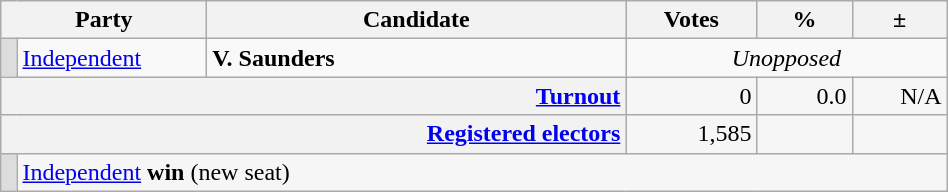<table class=wikitable>
<tr>
<th scope="col" colspan="2" style="width: 130px">Party</th>
<th scope="col" style="width: 17em">Candidate</th>
<th scope="col" style="width: 5em">Votes</th>
<th scope="col" style="width: 3.5em">%</th>
<th scope="col" style="width: 3.5em">±</th>
</tr>
<tr>
<td style="background:#DDDDDD;"></td>
<td><a href='#'>Independent</a></td>
<td><strong>V. Saunders</strong></td>
<td style="text-align: center; "colspan="3"><em>Unopposed</em></td>
</tr>
<tr style="background-color:#F6F6F6">
<th colspan="3" style="text-align: right; margin-right: 0.5em"><a href='#'>Turnout</a></th>
<td style="text-align: right; margin-right: 0.5em">0</td>
<td style="text-align: right; margin-right: 0.5em">0.0</td>
<td style="text-align: right; margin-right: 0.5em">N/A</td>
</tr>
<tr style="background-color:#F6F6F6;">
<th colspan="3" style="text-align:right;"><a href='#'>Registered electors</a></th>
<td style="text-align:right; margin-right:0.5em">1,585</td>
<td></td>
<td></td>
</tr>
<tr style="background-color:#F6F6F6">
<td style="background:#DDDDDD;"></td>
<td colspan="5"><a href='#'>Independent</a> <strong>win</strong> (new seat)</td>
</tr>
</table>
